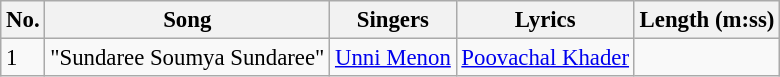<table class="wikitable" style="font-size:95%;">
<tr>
<th>No.</th>
<th>Song</th>
<th>Singers</th>
<th>Lyrics</th>
<th>Length (m:ss)</th>
</tr>
<tr>
<td>1</td>
<td>"Sundaree Soumya Sundaree"</td>
<td><a href='#'>Unni Menon</a></td>
<td><a href='#'>Poovachal Khader</a></td>
<td></td>
</tr>
</table>
